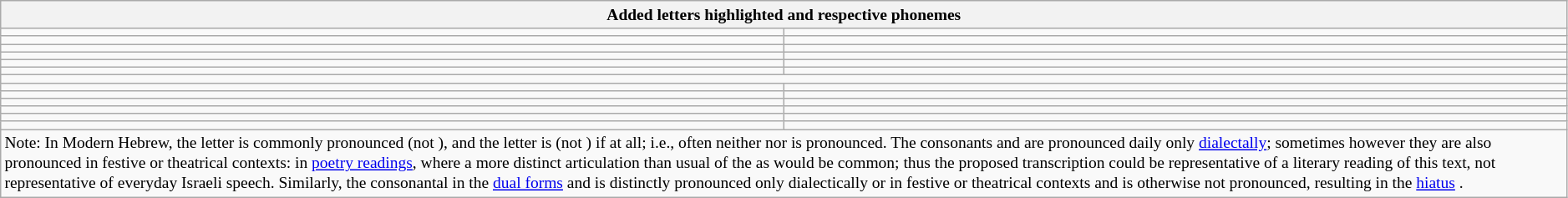<table class="wikitable collapsible collapsed" style="direction:rtl; unicode-bidi:bidi-override; font-size:small;">
<tr>
<th colspan=2><span>Added letters highlighted and respective phonemes</span></th>
</tr>
<tr>
<td dir=ltr><span></span></td>
<td nowrap></td>
</tr>
<tr>
<td dir=ltr><span></span><span></span><span></span></td>
<td nowrap></td>
</tr>
<tr>
<td dir=ltr></td>
<td nowrap></td>
</tr>
<tr>
<td dir=ltr><span></span><span></span></td>
<td nowrap></td>
</tr>
<tr>
<td dir=ltr></td>
<td nowrap></td>
</tr>
<tr>
<td dir=ltr></td>
<td nowrap></td>
</tr>
<tr>
<td colspan="2"></td>
</tr>
<tr>
<td dir=ltr><span></span><span></span><span></span></td>
<td nowrap></td>
</tr>
<tr>
<td dir=ltr><span></span></td>
<td nowrap></td>
</tr>
<tr>
<td dir=ltr><span></span><span></span><span></span></td>
<td nowrap></td>
</tr>
<tr>
<td dir=ltr><span></span><span></span></td>
<td nowrap></td>
</tr>
<tr>
<td dir=ltr><span></span><span></span></td>
<td nowrap></td>
</tr>
<tr>
<td dir=ltr></td>
<td nowrap></td>
</tr>
<tr>
<td colspan="2" dir="ltr">Note: In Modern Hebrew, the letter  is commonly pronounced  (not ), and the letter  is  (not ) if at all; i.e., often neither  nor  is pronounced. The consonants  and  are pronounced daily only <a href='#'>dialectally</a>; sometimes however they are also pronounced in festive or theatrical contexts: in <a href='#'>poetry readings</a>, where a more distinct articulation than usual of the  as  would be common; thus the proposed transcription could be representative of a literary reading of this text, not representative of everyday Israeli speech. Similarly, the consonantal  in the <a href='#'>dual forms</a>   and   is distinctly pronounced  only dialectically or in festive or theatrical contexts and is otherwise not pronounced, resulting in the <a href='#'>hiatus</a> .</td>
</tr>
</table>
